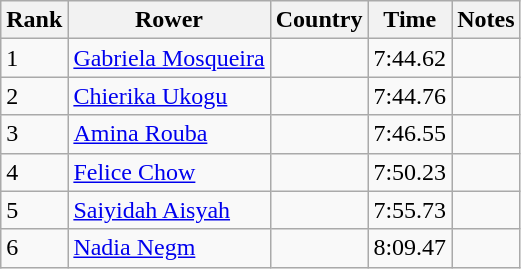<table class="wikitable">
<tr>
<th>Rank</th>
<th>Rower</th>
<th>Country</th>
<th>Time</th>
<th>Notes</th>
</tr>
<tr>
<td>1</td>
<td><a href='#'>Gabriela Mosqueira</a></td>
<td></td>
<td>7:44.62</td>
<td></td>
</tr>
<tr>
<td>2</td>
<td><a href='#'>Chierika Ukogu</a></td>
<td></td>
<td>7:44.76</td>
<td></td>
</tr>
<tr>
<td>3</td>
<td><a href='#'>Amina Rouba</a></td>
<td></td>
<td>7:46.55</td>
<td></td>
</tr>
<tr>
<td>4</td>
<td><a href='#'>Felice Chow</a></td>
<td></td>
<td>7:50.23</td>
<td></td>
</tr>
<tr>
<td>5</td>
<td><a href='#'>Saiyidah Aisyah</a></td>
<td></td>
<td>7:55.73</td>
<td></td>
</tr>
<tr>
<td>6</td>
<td><a href='#'>Nadia Negm</a></td>
<td></td>
<td>8:09.47</td>
<td></td>
</tr>
</table>
